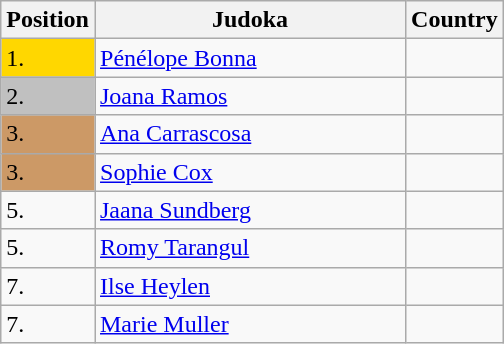<table class=wikitable>
<tr>
<th width=10>Position</th>
<th width=200>Judoka</th>
<th>Country</th>
</tr>
<tr>
<td bgcolor=gold>1.</td>
<td><a href='#'>Pénélope Bonna</a></td>
<td></td>
</tr>
<tr>
<td bgcolor="silver">2.</td>
<td><a href='#'>Joana Ramos</a></td>
<td></td>
</tr>
<tr>
<td bgcolor="CC9966">3.</td>
<td><a href='#'>Ana Carrascosa</a></td>
<td></td>
</tr>
<tr>
<td bgcolor="CC9966">3.</td>
<td><a href='#'>Sophie Cox</a></td>
<td></td>
</tr>
<tr>
<td>5.</td>
<td><a href='#'>Jaana Sundberg</a></td>
<td></td>
</tr>
<tr>
<td>5.</td>
<td><a href='#'>Romy Tarangul</a></td>
<td></td>
</tr>
<tr>
<td>7.</td>
<td><a href='#'>Ilse Heylen</a></td>
<td></td>
</tr>
<tr>
<td>7.</td>
<td><a href='#'>Marie Muller</a></td>
<td></td>
</tr>
</table>
